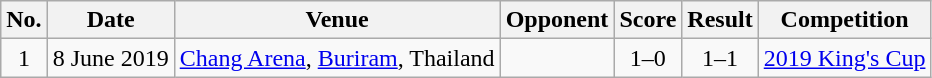<table class="wikitable sortable">
<tr>
<th scope="col">No.</th>
<th scope="col">Date</th>
<th scope="col">Venue</th>
<th scope="col">Opponent</th>
<th scope="col">Score</th>
<th scope="col">Result</th>
<th scope="col">Competition</th>
</tr>
<tr>
<td style="text-align:center">1</td>
<td>8 June 2019</td>
<td><a href='#'>Chang Arena</a>, <a href='#'>Buriram</a>, Thailand</td>
<td></td>
<td style="text-align:center">1–0</td>
<td style="text-align:center">1–1 </td>
<td><a href='#'>2019 King's Cup</a></td>
</tr>
</table>
